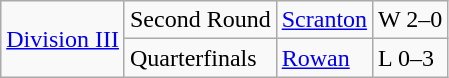<table class="wikitable">
<tr>
<td rowspan="5"><a href='#'>Division III</a></td>
<td>Second Round</td>
<td><a href='#'>Scranton</a></td>
<td>W 2–0</td>
</tr>
<tr>
<td>Quarterfinals</td>
<td><a href='#'>Rowan</a></td>
<td>L 0–3</td>
</tr>
</table>
